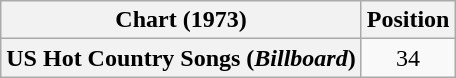<table class="wikitable sortable plainrowheaders" style="text-align:center">
<tr>
<th>Chart (1973)</th>
<th>Position</th>
</tr>
<tr>
<th scope="row">US Hot Country Songs (<em>Billboard</em>)</th>
<td>34</td>
</tr>
</table>
